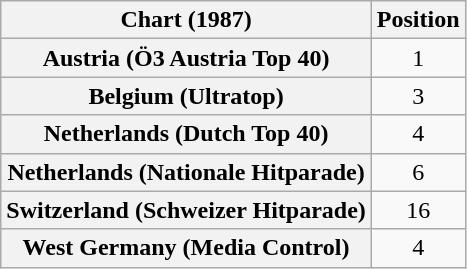<table class="wikitable sortable plainrowheaders" style="text-align:center">
<tr>
<th>Chart (1987)</th>
<th>Position</th>
</tr>
<tr>
<th scope="row">Austria (Ö3 Austria Top 40)</th>
<td>1</td>
</tr>
<tr>
<th scope="row">Belgium (Ultratop)</th>
<td>3</td>
</tr>
<tr>
<th scope="row">Netherlands (Dutch Top 40)</th>
<td>4</td>
</tr>
<tr>
<th scope="row">Netherlands (Nationale Hitparade)</th>
<td>6</td>
</tr>
<tr>
<th scope="row">Switzerland (Schweizer Hitparade)</th>
<td>16</td>
</tr>
<tr>
<th scope="row">West Germany (Media Control)</th>
<td>4</td>
</tr>
</table>
